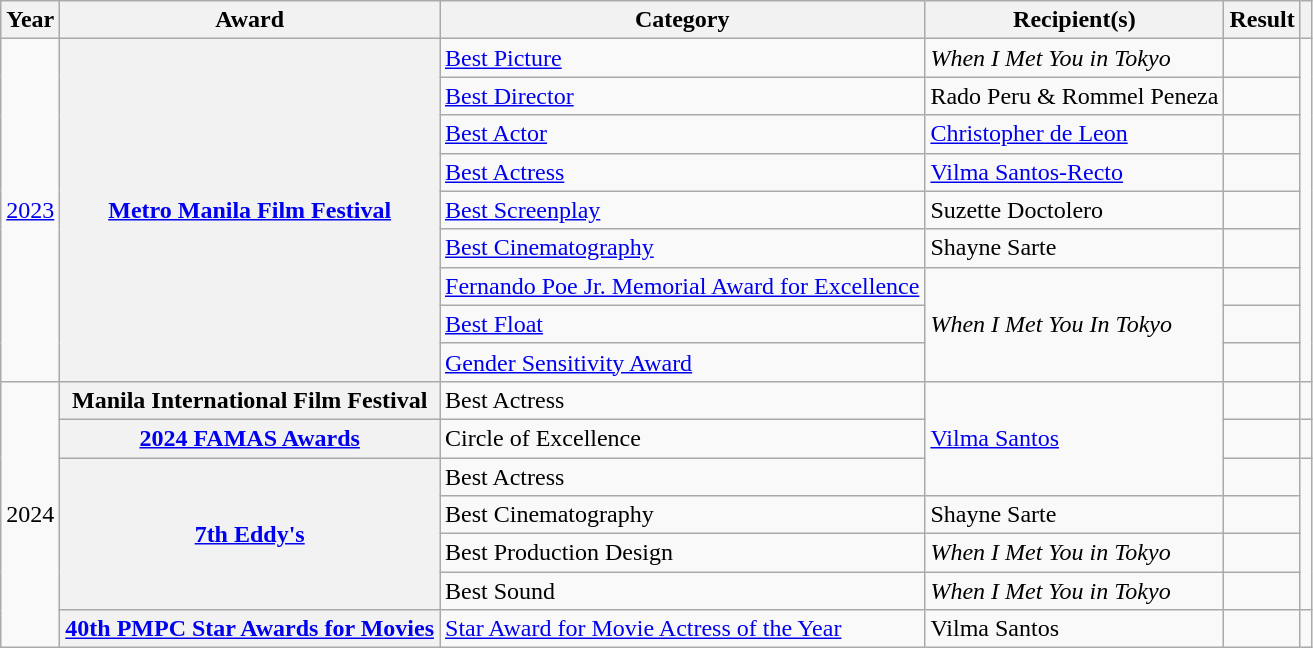<table class="wikitable sortable plainrowheaders">
<tr>
<th scope="col">Year</th>
<th scope="col">Award</th>
<th scope="col">Category</th>
<th scope="col">Recipient(s)</th>
<th scope="col">Result</th>
<th scope="col" class="unsortable"></th>
</tr>
<tr>
<td rowspan="9"><a href='#'>2023</a></td>
<th rowspan="9" scope="row"><a href='#'>Metro Manila Film Festival</a></th>
<td><a href='#'>Best Picture</a></td>
<td><em>When I Met You in Tokyo</em></td>
<td></td>
<td rowspan="9"></td>
</tr>
<tr>
<td><a href='#'>Best Director</a></td>
<td>Rado Peru & Rommel Peneza</td>
<td></td>
</tr>
<tr>
<td><a href='#'>Best Actor</a></td>
<td><a href='#'>Christopher de Leon</a></td>
<td></td>
</tr>
<tr>
<td><a href='#'>Best Actress</a></td>
<td><a href='#'>Vilma Santos-Recto</a></td>
<td></td>
</tr>
<tr>
<td><a href='#'>Best Screenplay</a></td>
<td>Suzette Doctolero</td>
<td></td>
</tr>
<tr>
<td><a href='#'>Best Cinematography</a></td>
<td>Shayne Sarte</td>
<td></td>
</tr>
<tr>
<td><a href='#'>Fernando Poe Jr. Memorial Award for Excellence</a></td>
<td rowspan="3"><em>When I Met You In Tokyo</em></td>
<td></td>
</tr>
<tr>
<td><a href='#'>Best Float</a></td>
<td></td>
</tr>
<tr>
<td><a href='#'>Gender Sensitivity Award</a></td>
<td></td>
</tr>
<tr>
<td rowspan="7">2024</td>
<th scope=row>Manila International Film Festival</th>
<td>Best Actress</td>
<td rowspan="3"><a href='#'>Vilma Santos</a></td>
<td></td>
<td></td>
</tr>
<tr>
<th rowspan="1" scope="row"><a href='#'>2024 FAMAS Awards</a></th>
<td>Circle of Excellence</td>
<td></td>
<td></td>
</tr>
<tr>
<th rowspan="4" scope="row"><a href='#'>7th Eddy's</a></th>
<td>Best Actress</td>
<td></td>
<td rowspan="4"></td>
</tr>
<tr>
<td>Best Cinematography</td>
<td>Shayne Sarte</td>
<td></td>
</tr>
<tr>
<td>Best Production Design</td>
<td><em>When I Met You in Tokyo</em></td>
<td></td>
</tr>
<tr>
<td>Best Sound</td>
<td><em>When I Met You in Tokyo</em></td>
<td></td>
</tr>
<tr>
<th scope="row"><a href='#'>40th PMPC Star Awards for Movies</a></th>
<td><a href='#'>Star Award for Movie Actress of the Year</a></td>
<td>Vilma Santos</td>
<td></td>
<td></td>
</tr>
</table>
